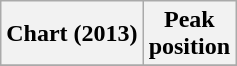<table class="wikitable sortable">
<tr>
<th>Chart (2013)</th>
<th>Peak<br>position</th>
</tr>
<tr>
</tr>
</table>
